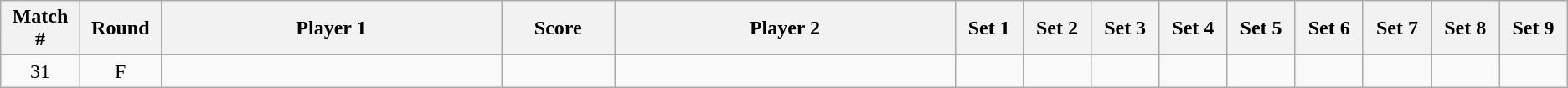<table class="wikitable">
<tr>
<th width="2%">Match #</th>
<th width="2%">Round</th>
<th width="15%">Player 1</th>
<th width="5%">Score</th>
<th width="15%">Player 2</th>
<th width="3%">Set 1</th>
<th width="3%">Set 2</th>
<th width="3%">Set 3</th>
<th width="3%">Set 4</th>
<th width="3%">Set 5</th>
<th width="3%">Set 6</th>
<th width="3%">Set 7</th>
<th width="3%">Set 8</th>
<th width="3%">Set 9</th>
</tr>
<tr style=text-align:center;>
<td>31</td>
<td>F</td>
<td></td>
<td></td>
<td></td>
<td></td>
<td></td>
<td></td>
<td></td>
<td></td>
<td></td>
<td></td>
<td></td>
<td></td>
</tr>
</table>
